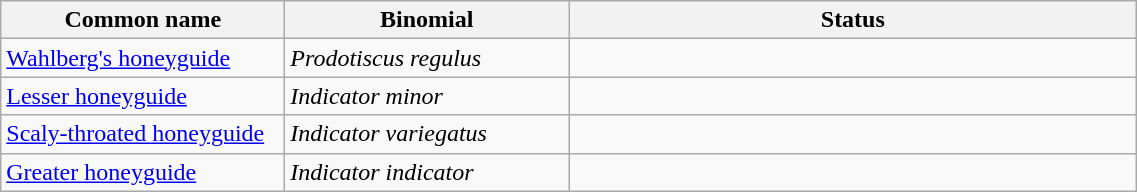<table width=60% class="wikitable">
<tr>
<th width=25%>Common name</th>
<th width=25%>Binomial</th>
<th width=50%>Status</th>
</tr>
<tr>
<td><a href='#'>Wahlberg's honeyguide</a></td>
<td><em>Prodotiscus regulus</em></td>
<td></td>
</tr>
<tr>
<td><a href='#'>Lesser honeyguide</a></td>
<td><em>Indicator minor</em></td>
<td></td>
</tr>
<tr>
<td><a href='#'>Scaly-throated honeyguide</a></td>
<td><em>Indicator variegatus</em></td>
<td></td>
</tr>
<tr>
<td><a href='#'>Greater honeyguide</a></td>
<td><em>Indicator indicator</em></td>
<td></td>
</tr>
</table>
